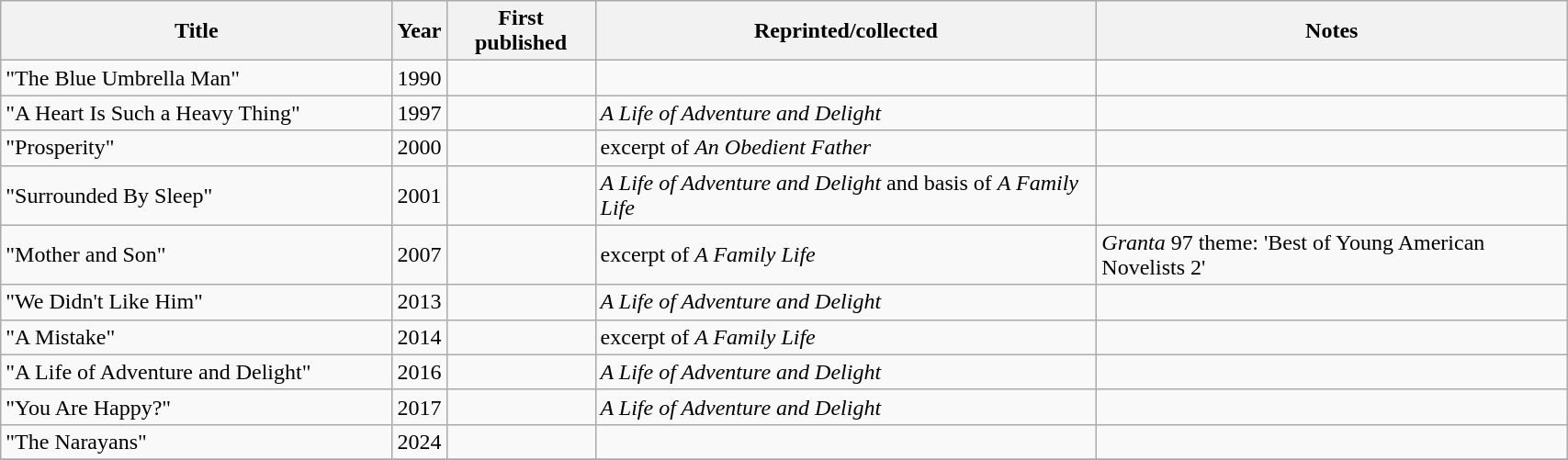<table class='wikitable sortable' width='90%'>
<tr>
<th width=25%>Title</th>
<th>Year</th>
<th>First published</th>
<th>Reprinted/collected</th>
<th>Notes</th>
</tr>
<tr>
<td>"The Blue Umbrella Man"</td>
<td>1990</td>
<td></td>
<td></td>
</tr>
<tr>
<td>"A Heart Is Such a Heavy Thing"</td>
<td>1997</td>
<td></td>
<td><em>A Life of Adventure and Delight</em></td>
<td></td>
</tr>
<tr>
<td>"Prosperity"</td>
<td>2000</td>
<td></td>
<td>excerpt of <em>An Obedient Father</em></td>
<td></td>
</tr>
<tr>
<td>"Surrounded By Sleep"</td>
<td>2001</td>
<td></td>
<td><em>A Life of Adventure and Delight</em> and basis of <em>A Family Life</em></td>
<td></td>
</tr>
<tr>
<td>"Mother and Son"</td>
<td>2007</td>
<td></td>
<td>excerpt of <em>A Family Life</em></td>
<td><em>Granta</em> 97 theme: 'Best of Young American Novelists 2'</td>
</tr>
<tr>
<td>"We Didn't Like Him"</td>
<td>2013</td>
<td></td>
<td><em>A Life of Adventure and Delight</em></td>
<td></td>
</tr>
<tr>
<td>"A Mistake"</td>
<td>2014</td>
<td></td>
<td>excerpt of <em>A Family Life</em></td>
<td></td>
</tr>
<tr>
<td>"A Life of Adventure and Delight"</td>
<td>2016</td>
<td></td>
<td><em>A Life of Adventure and Delight</em></td>
<td></td>
</tr>
<tr>
<td>"You Are Happy?"</td>
<td>2017</td>
<td></td>
<td><em>A Life of Adventure and Delight</em></td>
<td></td>
</tr>
<tr>
<td>"The Narayans"</td>
<td>2024</td>
<td></td>
<td></td>
<td></td>
</tr>
<tr>
</tr>
</table>
